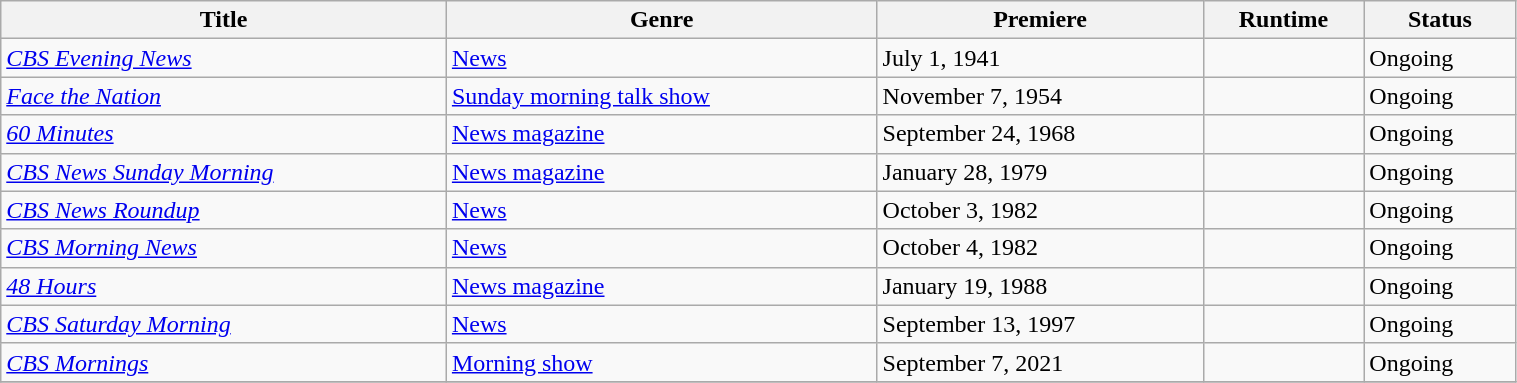<table class="wikitable sortable" style="width:80%">
<tr>
<th>Title</th>
<th>Genre</th>
<th>Premiere</th>
<th>Runtime</th>
<th>Status</th>
</tr>
<tr>
<td><em><a href='#'>CBS Evening News</a></em></td>
<td><a href='#'>News</a></td>
<td>July 1, 1941</td>
<td></td>
<td>Ongoing</td>
</tr>
<tr>
<td><em><a href='#'>Face the Nation</a></em></td>
<td><a href='#'>Sunday morning talk show</a></td>
<td>November 7, 1954</td>
<td></td>
<td>Ongoing</td>
</tr>
<tr>
<td><em><a href='#'>60 Minutes</a></em></td>
<td><a href='#'>News magazine</a></td>
<td>September 24, 1968</td>
<td></td>
<td>Ongoing</td>
</tr>
<tr>
<td><em><a href='#'>CBS News Sunday Morning</a></em></td>
<td><a href='#'>News magazine</a></td>
<td>January 28, 1979</td>
<td></td>
<td>Ongoing</td>
</tr>
<tr>
<td><em><a href='#'>CBS News Roundup</a></em></td>
<td><a href='#'>News</a></td>
<td>October 3, 1982</td>
<td></td>
<td>Ongoing</td>
</tr>
<tr>
<td><em><a href='#'>CBS Morning News</a></em></td>
<td><a href='#'>News</a></td>
<td>October 4, 1982</td>
<td></td>
<td>Ongoing</td>
</tr>
<tr>
<td><em><a href='#'>48 Hours</a></em></td>
<td><a href='#'>News magazine</a></td>
<td>January 19, 1988</td>
<td></td>
<td>Ongoing</td>
</tr>
<tr>
<td><em><a href='#'>CBS Saturday Morning</a></em></td>
<td><a href='#'>News</a></td>
<td>September 13, 1997</td>
<td></td>
<td>Ongoing</td>
</tr>
<tr>
<td><em><a href='#'>CBS Mornings</a></em></td>
<td><a href='#'>Morning show</a></td>
<td>September 7, 2021</td>
<td></td>
<td>Ongoing</td>
</tr>
<tr>
</tr>
</table>
